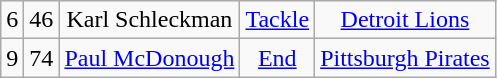<table class="wikitable" style="text-align:center">
<tr>
<td>6</td>
<td>46</td>
<td>Karl Schleckman</td>
<td><a href='#'>Tackle</a></td>
<td><a href='#'>Detroit Lions</a></td>
</tr>
<tr>
<td>9</td>
<td>74</td>
<td><a href='#'>Paul McDonough</a></td>
<td><a href='#'>End</a></td>
<td><a href='#'>Pittsburgh Pirates</a></td>
</tr>
</table>
